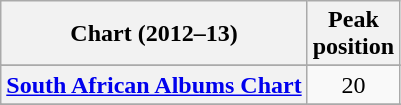<table class="wikitable sortable plainrowheaders">
<tr>
<th scope="col">Chart (2012–13)</th>
<th scope="col">Peak<br>position</th>
</tr>
<tr>
</tr>
<tr>
</tr>
<tr>
</tr>
<tr>
</tr>
<tr>
</tr>
<tr>
</tr>
<tr>
</tr>
<tr>
</tr>
<tr>
</tr>
<tr>
</tr>
<tr>
</tr>
<tr>
</tr>
<tr>
</tr>
<tr>
</tr>
<tr>
</tr>
<tr>
<th scope="row"><a href='#'>South African Albums Chart</a></th>
<td style="text-align:center;">20</td>
</tr>
<tr>
</tr>
<tr>
</tr>
<tr>
</tr>
<tr>
</tr>
<tr>
</tr>
<tr>
</tr>
<tr>
</tr>
<tr>
</tr>
<tr>
</tr>
</table>
